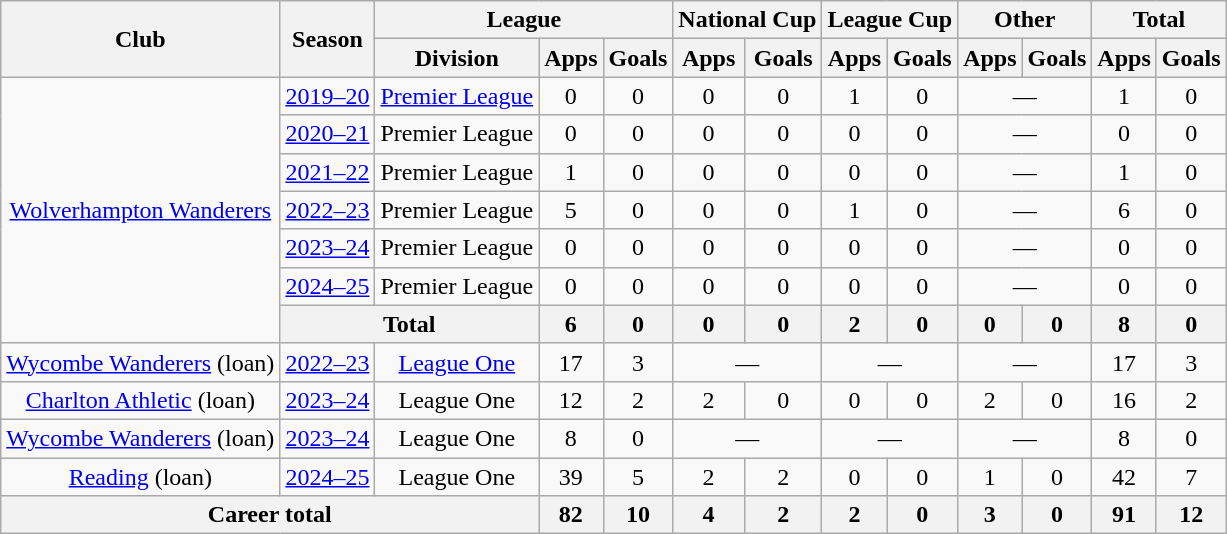<table class=wikitable style="text-align: center;">
<tr>
<th rowspan="2">Club</th>
<th rowspan="2">Season</th>
<th colspan="3">League</th>
<th colspan="2">National Cup</th>
<th colspan="2">League Cup</th>
<th colspan="2">Other</th>
<th colspan="2">Total</th>
</tr>
<tr>
<th>Division</th>
<th>Apps</th>
<th>Goals</th>
<th>Apps</th>
<th>Goals</th>
<th>Apps</th>
<th>Goals</th>
<th>Apps</th>
<th>Goals</th>
<th>Apps</th>
<th>Goals</th>
</tr>
<tr>
<td rowspan="7"><a href='#'>Wolverhampton Wanderers</a></td>
<td><a href='#'>2019–20</a></td>
<td><a href='#'>Premier League</a></td>
<td>0</td>
<td>0</td>
<td>0</td>
<td>0</td>
<td>1</td>
<td>0</td>
<td colspan="2">—</td>
<td>1</td>
<td>0</td>
</tr>
<tr>
<td><a href='#'>2020–21</a></td>
<td>Premier League</td>
<td>0</td>
<td>0</td>
<td>0</td>
<td>0</td>
<td>0</td>
<td>0</td>
<td colspan="2">—</td>
<td>0</td>
<td>0</td>
</tr>
<tr>
<td><a href='#'>2021–22</a></td>
<td>Premier League</td>
<td>1</td>
<td>0</td>
<td>0</td>
<td>0</td>
<td>0</td>
<td>0</td>
<td colspan="2">—</td>
<td>1</td>
<td>0</td>
</tr>
<tr>
<td><a href='#'>2022–23</a></td>
<td>Premier League</td>
<td>5</td>
<td>0</td>
<td>0</td>
<td>0</td>
<td>1</td>
<td>0</td>
<td colspan="2">—</td>
<td>6</td>
<td>0</td>
</tr>
<tr>
<td><a href='#'>2023–24</a></td>
<td>Premier League</td>
<td>0</td>
<td>0</td>
<td>0</td>
<td>0</td>
<td>0</td>
<td>0</td>
<td colspan="2">—</td>
<td>0</td>
<td>0</td>
</tr>
<tr>
<td><a href='#'>2024–25</a></td>
<td>Premier League</td>
<td>0</td>
<td>0</td>
<td>0</td>
<td>0</td>
<td>0</td>
<td>0</td>
<td colspan="2">—</td>
<td>0</td>
<td>0</td>
</tr>
<tr>
<th colspan="2">Total</th>
<th>6</th>
<th>0</th>
<th>0</th>
<th>0</th>
<th>2</th>
<th>0</th>
<th>0</th>
<th>0</th>
<th>8</th>
<th>0</th>
</tr>
<tr>
<td rowspan="1"><a href='#'>Wycombe Wanderers</a> (loan)</td>
<td><a href='#'>2022–23</a></td>
<td><a href='#'>League One</a></td>
<td>17</td>
<td>3</td>
<td colspan="2">—</td>
<td colspan="2">—</td>
<td colspan="2">—</td>
<td>17</td>
<td>3</td>
</tr>
<tr>
<td rowspan="1"><a href='#'>Charlton Athletic</a> (loan)</td>
<td><a href='#'>2023–24</a></td>
<td>League One</td>
<td>12</td>
<td>2</td>
<td>2</td>
<td>0</td>
<td>0</td>
<td>0</td>
<td>2</td>
<td>0</td>
<td>16</td>
<td>2</td>
</tr>
<tr>
<td rowspan="1"><a href='#'>Wycombe Wanderers</a> (loan)</td>
<td><a href='#'>2023–24</a></td>
<td>League One</td>
<td>8</td>
<td>0</td>
<td colspan="2">—</td>
<td colspan="2">—</td>
<td colspan="2">—</td>
<td>8</td>
<td>0</td>
</tr>
<tr>
<td rowspan="1"><a href='#'>Reading</a> (loan)</td>
<td><a href='#'>2024–25</a></td>
<td>League One</td>
<td>39</td>
<td>5</td>
<td>2</td>
<td>2</td>
<td>0</td>
<td>0</td>
<td>1</td>
<td>0</td>
<td>42</td>
<td>7</td>
</tr>
<tr>
<th colspan="3">Career total</th>
<th>82</th>
<th>10</th>
<th>4</th>
<th>2</th>
<th>2</th>
<th>0</th>
<th>3</th>
<th>0</th>
<th>91</th>
<th>12</th>
</tr>
</table>
